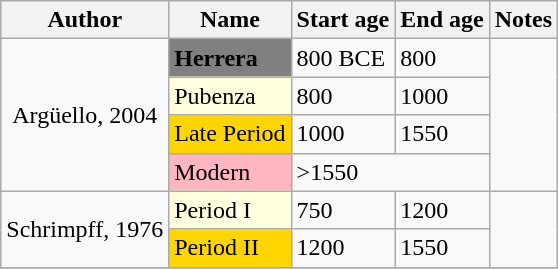<table class="wikitable sortable">
<tr>
<th>Author</th>
<th>Name</th>
<th>Start age</th>
<th>End age</th>
<th>Notes</th>
</tr>
<tr>
<td rowspan=4 align=center valign=center>Argüello, 2004</td>
<td align=left bgcolor=grey><strong>Herrera</strong></td>
<td>800 BCE</td>
<td>800</td>
<td rowspan=4 align=center valign=center></td>
</tr>
<tr>
<td align=left bgcolor=lightyellow>Pubenza</td>
<td>800</td>
<td>1000</td>
</tr>
<tr>
<td align=left bgcolor=#FFD500>Late Period</td>
<td>1000</td>
<td>1550</td>
</tr>
<tr>
<td align=left bgcolor=lightpink>Modern</td>
<td colspan=2>>1550</td>
</tr>
<tr>
<td rowspan=2 align=center valign=center>Schrimpff, 1976</td>
<td bgcolor=lightyellow>Period I</td>
<td>750</td>
<td>1200</td>
<td rowspan=2 align=center valign=center></td>
</tr>
<tr>
<td bgcolor=#FFD500>Period II</td>
<td>1200</td>
<td>1550</td>
</tr>
<tr>
</tr>
</table>
